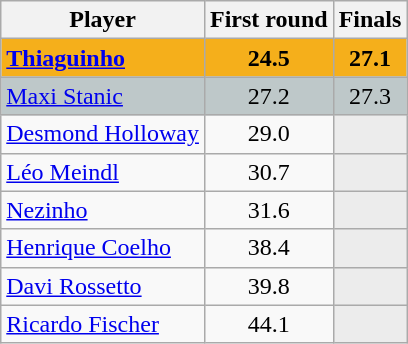<table class="wikitable">
<tr>
<th>Player</th>
<th>First round</th>
<th>Finals</th>
</tr>
<tr style="background:#F5AF1B; text-align:center;">
<td align=left><strong><a href='#'>Thiaguinho</a></strong> </td>
<td><strong>24.5</strong></td>
<td><strong>27.1</strong></td>
</tr>
<tr style="background:#BEC8C9; text-align:center;">
<td align=left><a href='#'>Maxi Stanic</a> </td>
<td>27.2</td>
<td>27.3</td>
</tr>
<tr align=center>
<td align=left><a href='#'>Desmond Holloway</a> </td>
<td>29.0</td>
<td colspan="2" bgcolor="#ececec"></td>
</tr>
<tr align=center>
<td align=left><a href='#'>Léo Meindl</a> </td>
<td>30.7</td>
<td colspan="2" bgcolor="#ececec"></td>
</tr>
<tr align=center>
<td align=left><a href='#'>Nezinho</a> </td>
<td>31.6</td>
<td colspan="2" bgcolor="#ececec"></td>
</tr>
<tr align=center>
<td align=left><a href='#'>Henrique Coelho</a> </td>
<td>38.4</td>
<td colspan="2" bgcolor="#ececec"></td>
</tr>
<tr align=center>
<td align=left><a href='#'>Davi Rossetto</a> </td>
<td>39.8</td>
<td colspan="2" bgcolor="#ececec"></td>
</tr>
<tr align=center>
<td align=left><a href='#'>Ricardo Fischer</a> </td>
<td>44.1</td>
<td colspan="2" bgcolor="#ececec"></td>
</tr>
</table>
